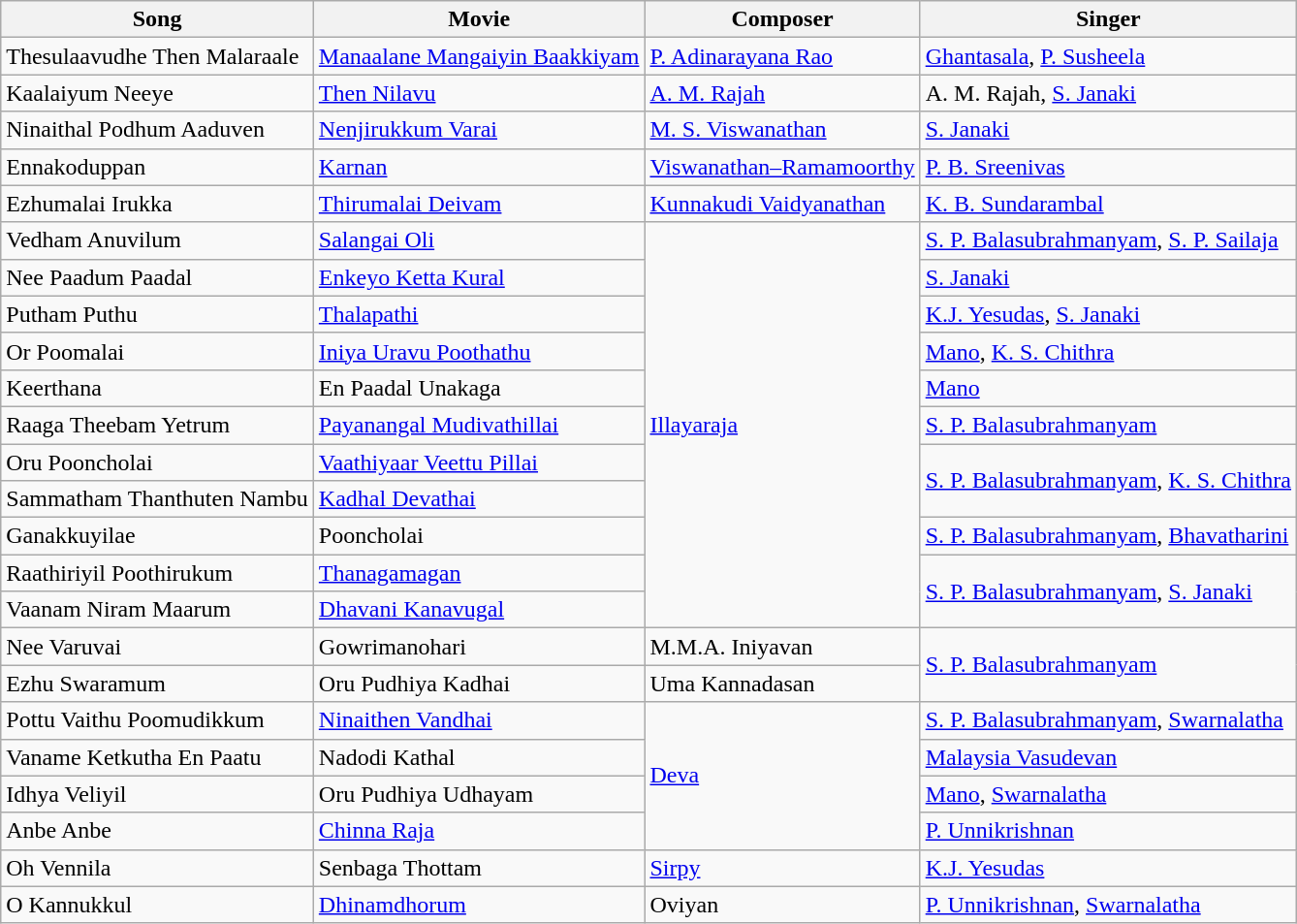<table class="wikitable">
<tr>
<th>Song</th>
<th>Movie</th>
<th>Composer</th>
<th>Singer</th>
</tr>
<tr>
<td>Thesulaavudhe Then Malaraale</td>
<td><a href='#'>Manaalane Mangaiyin Baakkiyam</a></td>
<td><a href='#'>P. Adinarayana Rao</a></td>
<td><a href='#'>Ghantasala</a>, <a href='#'>P. Susheela</a></td>
</tr>
<tr>
<td>Kaalaiyum Neeye</td>
<td><a href='#'>Then Nilavu</a></td>
<td><a href='#'>A. M. Rajah</a></td>
<td>A. M. Rajah, <a href='#'>S. Janaki</a></td>
</tr>
<tr>
<td>Ninaithal Podhum Aaduven</td>
<td><a href='#'>Nenjirukkum Varai</a></td>
<td><a href='#'>M. S. Viswanathan</a></td>
<td><a href='#'>S. Janaki</a></td>
</tr>
<tr>
<td>Ennakoduppan</td>
<td><a href='#'>Karnan</a></td>
<td><a href='#'>Viswanathan–Ramamoorthy</a></td>
<td><a href='#'>P. B. Sreenivas</a></td>
</tr>
<tr>
<td>Ezhumalai Irukka</td>
<td><a href='#'>Thirumalai Deivam</a></td>
<td><a href='#'>Kunnakudi Vaidyanathan</a></td>
<td><a href='#'>K. B. Sundarambal</a></td>
</tr>
<tr>
<td>Vedham Anuvilum</td>
<td><a href='#'>Salangai Oli</a></td>
<td rowspan="11"><a href='#'>Illayaraja</a></td>
<td><a href='#'>S. P. Balasubrahmanyam</a>, <a href='#'>S. P. Sailaja</a></td>
</tr>
<tr>
<td>Nee Paadum Paadal</td>
<td><a href='#'>Enkeyo Ketta Kural</a></td>
<td><a href='#'>S. Janaki</a></td>
</tr>
<tr>
<td>Putham Puthu</td>
<td><a href='#'>Thalapathi</a></td>
<td><a href='#'>K.J. Yesudas</a>, <a href='#'>S. Janaki</a></td>
</tr>
<tr>
<td>Or Poomalai</td>
<td><a href='#'>Iniya Uravu Poothathu</a></td>
<td><a href='#'>Mano</a>, <a href='#'>K. S. Chithra</a></td>
</tr>
<tr>
<td>Keerthana</td>
<td>En Paadal Unakaga</td>
<td><a href='#'>Mano</a></td>
</tr>
<tr>
<td>Raaga Theebam Yetrum</td>
<td><a href='#'>Payanangal Mudivathillai</a></td>
<td><a href='#'>S. P. Balasubrahmanyam</a></td>
</tr>
<tr>
<td>Oru Pooncholai</td>
<td><a href='#'>Vaathiyaar Veettu Pillai</a></td>
<td rowspan=2><a href='#'>S. P. Balasubrahmanyam</a>, <a href='#'>K. S. Chithra</a></td>
</tr>
<tr>
<td>Sammatham Thanthuten Nambu</td>
<td><a href='#'>Kadhal Devathai</a></td>
</tr>
<tr>
<td>Ganakkuyilae</td>
<td>Pooncholai</td>
<td><a href='#'>S. P. Balasubrahmanyam</a>, <a href='#'>Bhavatharini</a></td>
</tr>
<tr>
<td>Raathiriyil Poothirukum</td>
<td><a href='#'>Thanagamagan</a></td>
<td rowspan="2"><a href='#'>S. P. Balasubrahmanyam</a>, <a href='#'>S. Janaki</a></td>
</tr>
<tr>
<td>Vaanam Niram Maarum</td>
<td><a href='#'>Dhavani Kanavugal</a></td>
</tr>
<tr>
<td>Nee Varuvai</td>
<td>Gowrimanohari</td>
<td>M.M.A. Iniyavan</td>
<td rowspan=2><a href='#'>S. P. Balasubrahmanyam</a></td>
</tr>
<tr>
<td>Ezhu Swaramum</td>
<td>Oru Pudhiya Kadhai</td>
<td>Uma Kannadasan</td>
</tr>
<tr>
<td>Pottu Vaithu Poomudikkum</td>
<td><a href='#'>Ninaithen Vandhai</a></td>
<td rowspan="4"><a href='#'>Deva</a></td>
<td><a href='#'>S. P. Balasubrahmanyam</a>, <a href='#'>Swarnalatha</a></td>
</tr>
<tr>
<td>Vaname Ketkutha En Paatu</td>
<td>Nadodi Kathal</td>
<td><a href='#'>Malaysia Vasudevan</a></td>
</tr>
<tr>
<td>Idhya Veliyil</td>
<td>Oru Pudhiya Udhayam</td>
<td><a href='#'>Mano</a>, <a href='#'>Swarnalatha</a></td>
</tr>
<tr>
<td>Anbe Anbe</td>
<td><a href='#'>Chinna Raja</a></td>
<td><a href='#'>P. Unnikrishnan</a></td>
</tr>
<tr>
<td>Oh Vennila</td>
<td>Senbaga Thottam</td>
<td><a href='#'>Sirpy</a></td>
<td><a href='#'>K.J. Yesudas</a></td>
</tr>
<tr>
<td>O Kannukkul</td>
<td><a href='#'>Dhinamdhorum</a></td>
<td>Oviyan</td>
<td><a href='#'>P. Unnikrishnan</a>, <a href='#'>Swarnalatha</a></td>
</tr>
</table>
